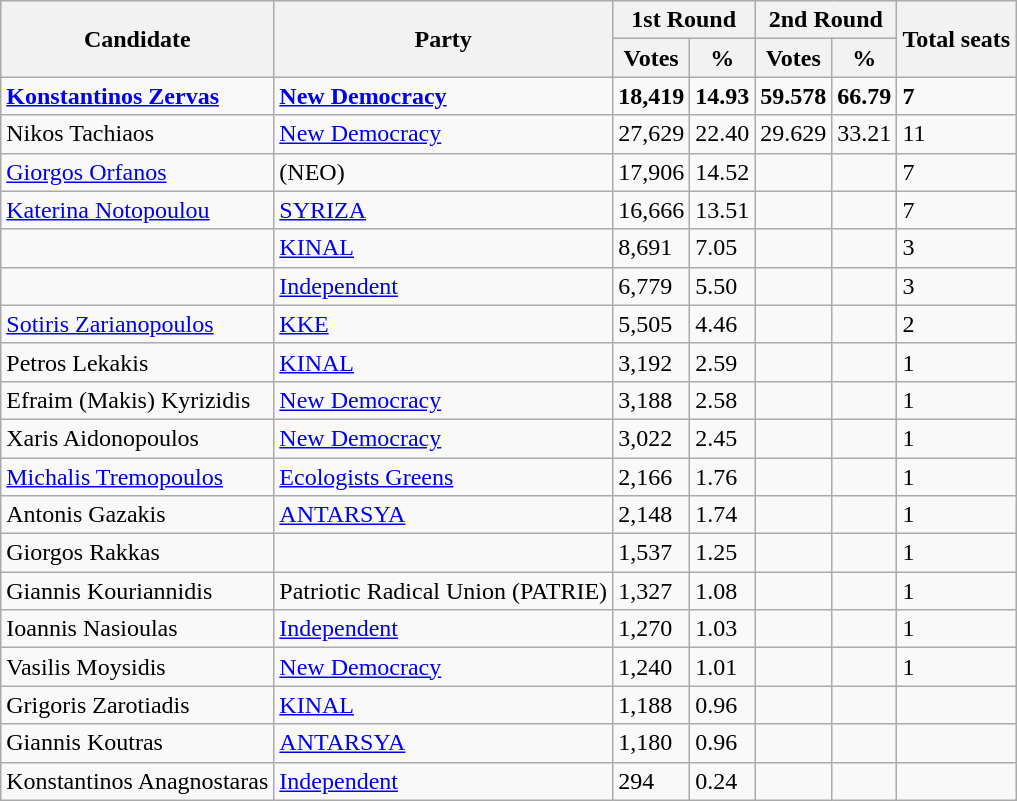<table class=wikitable>
<tr>
<th rowspan=2>Candidate</th>
<th rowspan=2>Party</th>
<th colspan=2>1st Round</th>
<th colspan=2>2nd Round</th>
<th rowspan=2>Total seats</th>
</tr>
<tr>
<th>Votes</th>
<th>%</th>
<th>Votes</th>
<th>%</th>
</tr>
<tr style="font-weight: bold">
<td><strong><a href='#'>Konstantinos Zervas</a></strong></td>
<td><strong><a href='#'>New Democracy</a></strong></td>
<td>18,419</td>
<td>14.93</td>
<td><strong>59.578</strong></td>
<td><strong>66.79</strong></td>
<td><strong>7</strong></td>
</tr>
<tr>
<td>Nikos Tachiaos</td>
<td><a href='#'>New Democracy</a></td>
<td>27,629</td>
<td>22.40</td>
<td>29.629</td>
<td>33.21</td>
<td>11</td>
</tr>
<tr>
<td><a href='#'>Giorgos Orfanos</a></td>
<td> (NEO)</td>
<td>17,906</td>
<td>14.52</td>
<td></td>
<td></td>
<td>7</td>
</tr>
<tr>
<td><a href='#'>Katerina Notopoulou</a></td>
<td><a href='#'>SYRIZA</a></td>
<td>16,666</td>
<td>13.51</td>
<td></td>
<td></td>
<td>7</td>
</tr>
<tr>
<td></td>
<td><a href='#'>KINAL</a></td>
<td>8,691</td>
<td>7.05</td>
<td></td>
<td></td>
<td>3</td>
</tr>
<tr>
<td></td>
<td><a href='#'>Independent</a></td>
<td>6,779</td>
<td>5.50</td>
<td></td>
<td></td>
<td>3</td>
</tr>
<tr>
<td><a href='#'>Sotiris Zarianopoulos</a></td>
<td><a href='#'>KKE</a></td>
<td>5,505</td>
<td>4.46</td>
<td></td>
<td></td>
<td>2</td>
</tr>
<tr>
<td>Petros Lekakis</td>
<td><a href='#'>KINAL</a></td>
<td>3,192</td>
<td>2.59</td>
<td></td>
<td></td>
<td>1</td>
</tr>
<tr>
<td>Efraim (Makis) Kyrizidis</td>
<td><a href='#'>New Democracy</a></td>
<td>3,188</td>
<td>2.58</td>
<td></td>
<td></td>
<td>1</td>
</tr>
<tr>
<td>Xaris Aidonopoulos</td>
<td><a href='#'>New Democracy</a></td>
<td>3,022</td>
<td>2.45</td>
<td></td>
<td></td>
<td>1</td>
</tr>
<tr>
<td><a href='#'>Michalis Tremopoulos</a></td>
<td><a href='#'>Ecologists Greens</a></td>
<td>2,166</td>
<td>1.76</td>
<td></td>
<td></td>
<td>1</td>
</tr>
<tr>
<td>Antonis Gazakis</td>
<td><a href='#'>ANTARSYA</a></td>
<td>2,148</td>
<td>1.74</td>
<td></td>
<td></td>
<td>1</td>
</tr>
<tr>
<td>Giorgos Rakkas</td>
<td></td>
<td>1,537</td>
<td>1.25</td>
<td></td>
<td></td>
<td>1</td>
</tr>
<tr>
<td>Giannis Kouriannidis</td>
<td>Patriotic Radical Union (PATRIE)</td>
<td>1,327</td>
<td>1.08</td>
<td></td>
<td></td>
<td>1</td>
</tr>
<tr>
<td>Ioannis Nasioulas</td>
<td><a href='#'>Independent</a></td>
<td>1,270</td>
<td>1.03</td>
<td></td>
<td></td>
<td>1</td>
</tr>
<tr>
<td>Vasilis Moysidis</td>
<td><a href='#'>New Democracy</a></td>
<td>1,240</td>
<td>1.01</td>
<td></td>
<td></td>
<td>1</td>
</tr>
<tr>
<td>Grigoris Zarotiadis</td>
<td><a href='#'>KINAL</a></td>
<td>1,188</td>
<td>0.96</td>
<td></td>
<td></td>
<td></td>
</tr>
<tr>
<td>Giannis Koutras</td>
<td><a href='#'>ANTARSYA</a></td>
<td>1,180</td>
<td>0.96</td>
<td></td>
<td></td>
<td></td>
</tr>
<tr>
<td>Konstantinos Anagnostaras</td>
<td><a href='#'>Independent</a></td>
<td>294</td>
<td>0.24</td>
<td></td>
<td></td>
<td></td>
</tr>
</table>
